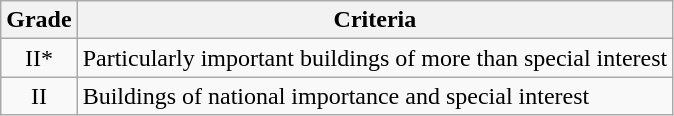<table class="wikitable">
<tr>
<th>Grade</th>
<th>Criteria</th>
</tr>
<tr>
<td align="center" >II*</td>
<td>Particularly important buildings of more than special interest</td>
</tr>
<tr>
<td align="center" >II</td>
<td>Buildings of national importance and special interest</td>
</tr>
</table>
